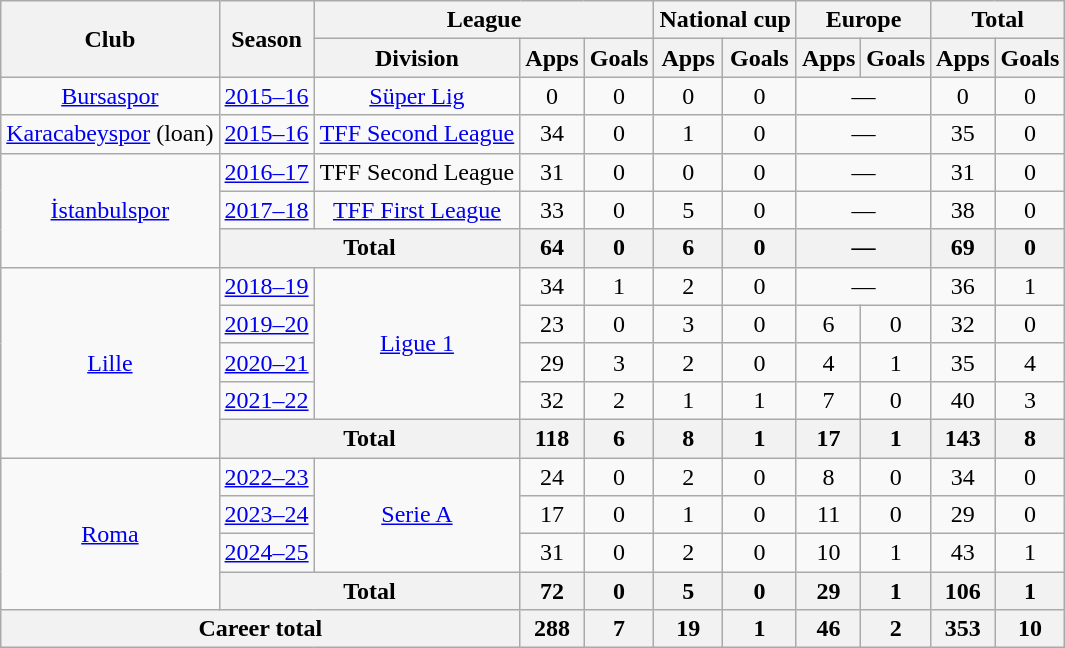<table class="wikitable" style="text-align: center">
<tr>
<th rowspan="2">Club</th>
<th rowspan="2">Season</th>
<th colspan="3">League</th>
<th colspan="2">National cup</th>
<th colspan="2">Europe</th>
<th colspan="2">Total</th>
</tr>
<tr>
<th>Division</th>
<th>Apps</th>
<th>Goals</th>
<th>Apps</th>
<th>Goals</th>
<th>Apps</th>
<th>Goals</th>
<th>Apps</th>
<th>Goals</th>
</tr>
<tr>
<td><a href='#'>Bursaspor</a></td>
<td><a href='#'>2015–16</a></td>
<td><a href='#'>Süper Lig</a></td>
<td>0</td>
<td>0</td>
<td>0</td>
<td>0</td>
<td colspan="2">—</td>
<td>0</td>
<td>0</td>
</tr>
<tr>
<td><a href='#'>Karacabeyspor</a> (loan)</td>
<td><a href='#'>2015–16</a></td>
<td><a href='#'>TFF Second League</a></td>
<td>34</td>
<td>0</td>
<td>1</td>
<td>0</td>
<td colspan="2">—</td>
<td>35</td>
<td>0</td>
</tr>
<tr>
<td rowspan="3"><a href='#'>İstanbulspor</a></td>
<td><a href='#'>2016–17</a></td>
<td>TFF Second League</td>
<td>31</td>
<td>0</td>
<td>0</td>
<td>0</td>
<td colspan="2">—</td>
<td>31</td>
<td>0</td>
</tr>
<tr>
<td><a href='#'>2017–18</a></td>
<td><a href='#'>TFF First League</a></td>
<td>33</td>
<td>0</td>
<td>5</td>
<td>0</td>
<td colspan="2">—</td>
<td>38</td>
<td>0</td>
</tr>
<tr>
<th colspan="2">Total</th>
<th>64</th>
<th>0</th>
<th>6</th>
<th>0</th>
<th colspan="2">—</th>
<th>69</th>
<th>0</th>
</tr>
<tr>
<td rowspan="5"><a href='#'>Lille</a></td>
<td><a href='#'>2018–19</a></td>
<td rowspan="4"><a href='#'>Ligue 1</a></td>
<td>34</td>
<td>1</td>
<td>2</td>
<td>0</td>
<td colspan="2">—</td>
<td>36</td>
<td>1</td>
</tr>
<tr>
<td><a href='#'>2019–20</a></td>
<td>23</td>
<td>0</td>
<td>3</td>
<td>0</td>
<td>6</td>
<td>0</td>
<td>32</td>
<td>0</td>
</tr>
<tr>
<td><a href='#'>2020–21</a></td>
<td>29</td>
<td>3</td>
<td>2</td>
<td>0</td>
<td>4</td>
<td>1</td>
<td>35</td>
<td>4</td>
</tr>
<tr>
<td><a href='#'>2021–22</a></td>
<td>32</td>
<td>2</td>
<td>1</td>
<td>1</td>
<td>7</td>
<td>0</td>
<td>40</td>
<td>3</td>
</tr>
<tr>
<th colspan="2">Total</th>
<th>118</th>
<th>6</th>
<th>8</th>
<th>1</th>
<th>17</th>
<th>1</th>
<th>143</th>
<th>8</th>
</tr>
<tr>
<td rowspan="4"><a href='#'>Roma</a></td>
<td><a href='#'>2022–23</a></td>
<td rowspan="3"><a href='#'>Serie A</a></td>
<td>24</td>
<td>0</td>
<td>2</td>
<td>0</td>
<td>8</td>
<td>0</td>
<td>34</td>
<td>0</td>
</tr>
<tr>
<td><a href='#'>2023–24</a></td>
<td>17</td>
<td>0</td>
<td>1</td>
<td>0</td>
<td>11</td>
<td>0</td>
<td>29</td>
<td>0</td>
</tr>
<tr>
<td><a href='#'>2024–25</a></td>
<td>31</td>
<td>0</td>
<td>2</td>
<td>0</td>
<td>10</td>
<td>1</td>
<td>43</td>
<td>1</td>
</tr>
<tr>
<th colspan="2">Total</th>
<th>72</th>
<th>0</th>
<th>5</th>
<th>0</th>
<th>29</th>
<th>1</th>
<th>106</th>
<th>1</th>
</tr>
<tr>
<th colspan="3">Career total</th>
<th>288</th>
<th>7</th>
<th>19</th>
<th>1</th>
<th>46</th>
<th>2</th>
<th>353</th>
<th>10</th>
</tr>
</table>
